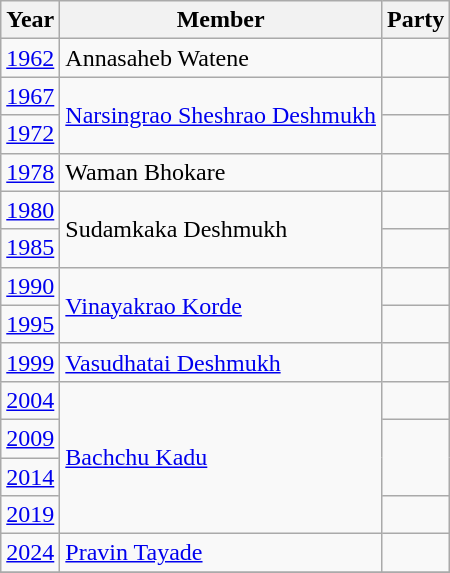<table class="wikitable">
<tr>
<th>Year</th>
<th>Member</th>
<th colspan="2">Party</th>
</tr>
<tr>
<td><a href='#'>1962</a></td>
<td>Annasaheb Watene</td>
<td></td>
</tr>
<tr>
<td><a href='#'>1967</a></td>
<td rowspan="2"><a href='#'>Narsingrao Sheshrao Deshmukh</a></td>
<td></td>
</tr>
<tr>
<td><a href='#'>1972</a></td>
</tr>
<tr>
<td><a href='#'>1978</a></td>
<td>Waman Bhokare</td>
<td></td>
</tr>
<tr>
<td><a href='#'>1980</a></td>
<td rowspan="2">Sudamkaka Deshmukh</td>
<td></td>
</tr>
<tr>
<td><a href='#'>1985</a></td>
<td></td>
</tr>
<tr>
<td><a href='#'>1990</a></td>
<td rowspan="2"><a href='#'>Vinayakrao Korde</a></td>
<td></td>
</tr>
<tr>
<td><a href='#'>1995</a></td>
</tr>
<tr>
<td><a href='#'>1999</a></td>
<td><a href='#'>Vasudhatai Deshmukh</a></td>
<td></td>
</tr>
<tr>
<td><a href='#'>2004</a></td>
<td rowspan="4"><a href='#'>Bachchu Kadu</a></td>
<td></td>
</tr>
<tr>
<td><a href='#'>2009</a></td>
</tr>
<tr>
<td><a href='#'>2014</a></td>
</tr>
<tr>
<td><a href='#'>2019</a></td>
<td></td>
</tr>
<tr>
<td><a href='#'>2024</a></td>
<td><a href='#'>Pravin Tayade</a></td>
<td></td>
</tr>
<tr>
</tr>
</table>
